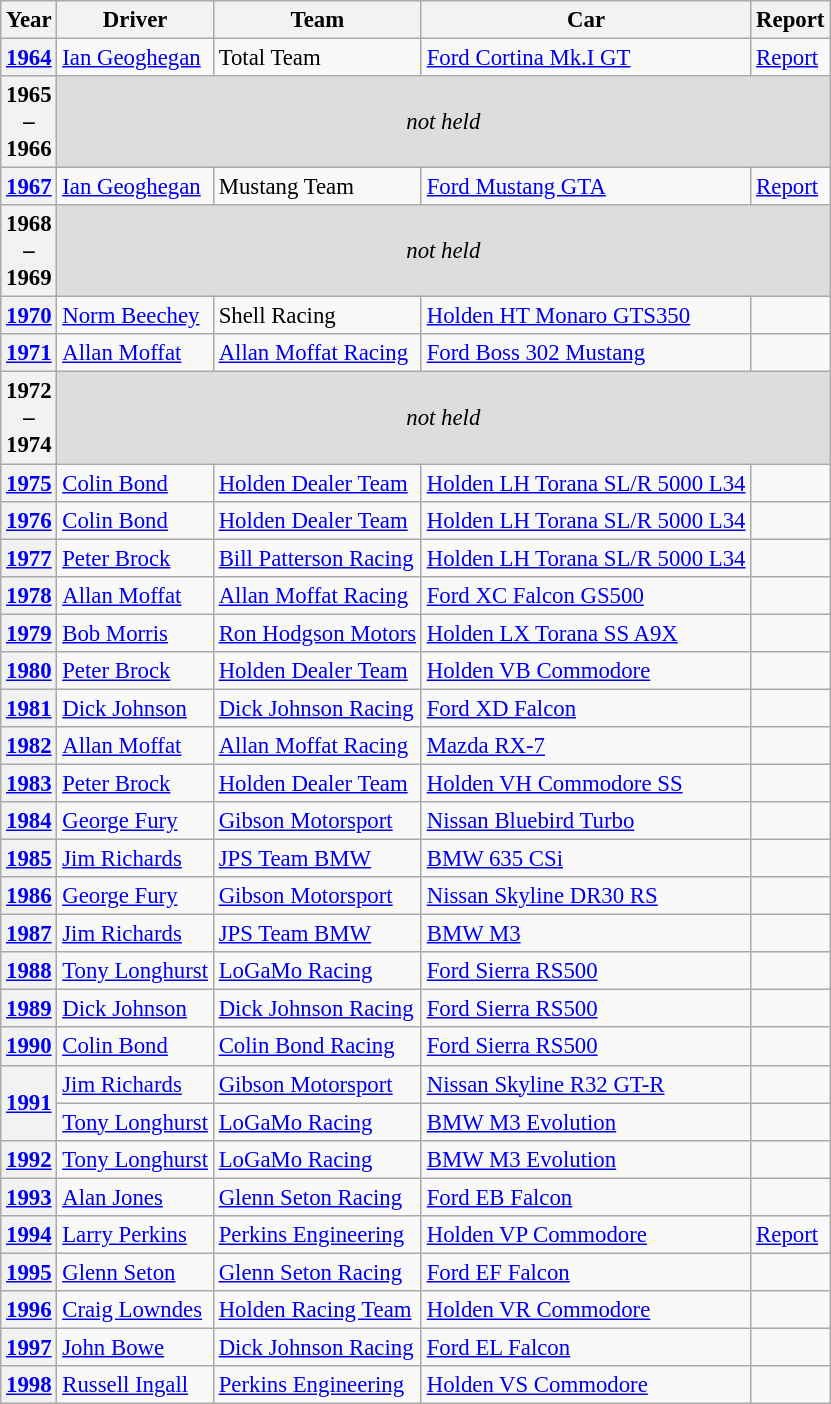<table class="wikitable" style="font-size: 95%;">
<tr>
<th>Year</th>
<th>Driver</th>
<th>Team</th>
<th>Car</th>
<th>Report</th>
</tr>
<tr>
<th><a href='#'>1964</a></th>
<td> <a href='#'>Ian Geoghegan</a></td>
<td>Total Team</td>
<td><a href='#'>Ford Cortina Mk.I GT</a></td>
<td><a href='#'>Report</a></td>
</tr>
<tr style="background: #dddddd">
<th>1965<br>–<br>1966</th>
<td align="center" colspan="4"><em>not held</em></td>
</tr>
<tr>
<th><a href='#'>1967</a></th>
<td> <a href='#'>Ian Geoghegan</a></td>
<td>Mustang Team</td>
<td><a href='#'>Ford Mustang GTA</a></td>
<td><a href='#'>Report</a></td>
</tr>
<tr style="background: #dddddd">
<th>1968<br>–<br>1969</th>
<td align="center" colspan="4"><em>not held</em></td>
</tr>
<tr>
<th><a href='#'>1970</a></th>
<td> <a href='#'>Norm Beechey</a></td>
<td>Shell Racing</td>
<td><a href='#'>Holden HT Monaro GTS350</a></td>
<td></td>
</tr>
<tr>
<th><a href='#'>1971</a></th>
<td> <a href='#'>Allan Moffat</a></td>
<td><a href='#'>Allan Moffat Racing</a></td>
<td><a href='#'>Ford Boss 302 Mustang</a></td>
<td></td>
</tr>
<tr style="background: #dddddd">
<th>1972<br>–<br>1974</th>
<td align="center" colspan="4"><em>not held</em></td>
</tr>
<tr>
<th><a href='#'>1975</a></th>
<td> <a href='#'>Colin Bond</a></td>
<td><a href='#'>Holden Dealer Team</a></td>
<td><a href='#'>Holden LH Torana SL/R 5000 L34</a></td>
<td></td>
</tr>
<tr>
<th><a href='#'>1976</a></th>
<td> <a href='#'>Colin Bond</a></td>
<td><a href='#'>Holden Dealer Team</a></td>
<td><a href='#'>Holden LH Torana SL/R 5000 L34</a></td>
<td></td>
</tr>
<tr>
<th><a href='#'>1977</a></th>
<td> <a href='#'>Peter Brock</a></td>
<td><a href='#'>Bill Patterson Racing</a></td>
<td><a href='#'>Holden LH Torana SL/R 5000 L34</a></td>
<td></td>
</tr>
<tr>
<th><a href='#'>1978</a></th>
<td> <a href='#'>Allan Moffat</a></td>
<td><a href='#'>Allan Moffat Racing</a></td>
<td><a href='#'>Ford XC Falcon GS500</a></td>
<td></td>
</tr>
<tr>
<th><a href='#'>1979</a></th>
<td> <a href='#'>Bob Morris</a></td>
<td><a href='#'>Ron Hodgson Motors</a></td>
<td><a href='#'>Holden LX Torana SS A9X</a></td>
<td></td>
</tr>
<tr>
<th><a href='#'>1980</a></th>
<td> <a href='#'>Peter Brock</a></td>
<td><a href='#'>Holden Dealer Team</a></td>
<td><a href='#'>Holden VB Commodore</a></td>
<td></td>
</tr>
<tr>
<th><a href='#'>1981</a></th>
<td> <a href='#'>Dick Johnson</a></td>
<td><a href='#'>Dick Johnson Racing</a></td>
<td><a href='#'>Ford XD Falcon</a></td>
<td></td>
</tr>
<tr>
<th><a href='#'>1982</a></th>
<td> <a href='#'>Allan Moffat</a></td>
<td><a href='#'>Allan Moffat Racing</a></td>
<td><a href='#'>Mazda RX-7</a></td>
<td></td>
</tr>
<tr>
<th><a href='#'>1983</a></th>
<td> <a href='#'>Peter Brock</a></td>
<td><a href='#'>Holden Dealer Team</a></td>
<td><a href='#'>Holden VH Commodore SS</a></td>
<td></td>
</tr>
<tr>
<th><a href='#'>1984</a></th>
<td> <a href='#'>George Fury</a></td>
<td><a href='#'>Gibson Motorsport</a></td>
<td><a href='#'>Nissan Bluebird Turbo</a></td>
<td></td>
</tr>
<tr>
<th><a href='#'>1985</a></th>
<td> <a href='#'>Jim Richards</a></td>
<td><a href='#'>JPS Team BMW</a></td>
<td><a href='#'>BMW 635 CSi</a></td>
<td></td>
</tr>
<tr>
<th><a href='#'>1986</a></th>
<td> <a href='#'>George Fury</a></td>
<td><a href='#'>Gibson Motorsport</a></td>
<td><a href='#'>Nissan Skyline DR30 RS</a></td>
<td></td>
</tr>
<tr>
<th><a href='#'>1987</a></th>
<td> <a href='#'>Jim Richards</a></td>
<td><a href='#'>JPS Team BMW</a></td>
<td><a href='#'>BMW M3</a></td>
<td></td>
</tr>
<tr>
<th><a href='#'>1988</a></th>
<td> <a href='#'>Tony Longhurst</a></td>
<td><a href='#'>LoGaMo Racing</a></td>
<td><a href='#'>Ford Sierra RS500</a></td>
<td></td>
</tr>
<tr>
<th><a href='#'>1989</a></th>
<td> <a href='#'>Dick Johnson</a></td>
<td><a href='#'>Dick Johnson Racing</a></td>
<td><a href='#'>Ford Sierra RS500</a></td>
<td></td>
</tr>
<tr>
<th><a href='#'>1990</a></th>
<td> <a href='#'>Colin Bond</a></td>
<td><a href='#'>Colin Bond Racing</a></td>
<td><a href='#'>Ford Sierra RS500</a></td>
<td></td>
</tr>
<tr>
<th rowspan=2><a href='#'>1991</a></th>
<td> <a href='#'>Jim Richards</a></td>
<td><a href='#'>Gibson Motorsport</a></td>
<td><a href='#'>Nissan Skyline R32 GT-R</a></td>
<td></td>
</tr>
<tr>
<td> <a href='#'>Tony Longhurst</a></td>
<td><a href='#'>LoGaMo Racing</a></td>
<td><a href='#'>BMW M3 Evolution</a></td>
<td></td>
</tr>
<tr>
<th><a href='#'>1992</a></th>
<td> <a href='#'>Tony Longhurst</a></td>
<td><a href='#'>LoGaMo Racing</a></td>
<td><a href='#'>BMW M3 Evolution</a></td>
<td></td>
</tr>
<tr>
<th><a href='#'>1993</a></th>
<td> <a href='#'>Alan Jones</a></td>
<td><a href='#'>Glenn Seton Racing</a></td>
<td><a href='#'>Ford EB Falcon</a></td>
<td></td>
</tr>
<tr>
<th><a href='#'>1994</a></th>
<td> <a href='#'>Larry Perkins</a></td>
<td><a href='#'>Perkins Engineering</a></td>
<td><a href='#'>Holden VP Commodore</a></td>
<td><a href='#'>Report</a></td>
</tr>
<tr>
<th><a href='#'>1995</a></th>
<td> <a href='#'>Glenn Seton</a></td>
<td><a href='#'>Glenn Seton Racing</a></td>
<td><a href='#'>Ford EF Falcon</a></td>
<td></td>
</tr>
<tr>
<th><a href='#'>1996</a></th>
<td> <a href='#'>Craig Lowndes</a></td>
<td><a href='#'>Holden Racing Team</a></td>
<td><a href='#'>Holden VR Commodore</a></td>
<td></td>
</tr>
<tr>
<th><a href='#'>1997</a></th>
<td> <a href='#'>John Bowe</a></td>
<td><a href='#'>Dick Johnson Racing</a></td>
<td><a href='#'>Ford EL Falcon</a></td>
<td></td>
</tr>
<tr>
<th><a href='#'>1998</a></th>
<td> <a href='#'>Russell Ingall</a></td>
<td><a href='#'>Perkins Engineering</a></td>
<td><a href='#'>Holden VS Commodore</a></td>
<td></td>
</tr>
</table>
